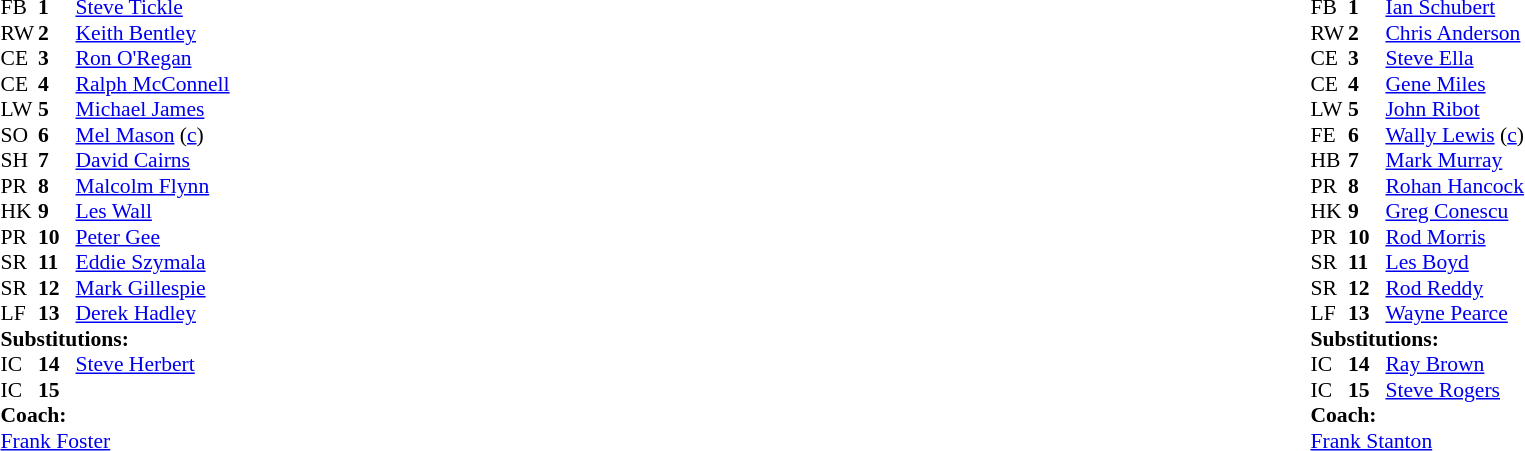<table width="100%">
<tr>
<td valign="top" width="50%"><br><table style="font-size: 90%" cellspacing="0" cellpadding="0">
<tr>
<th width="25"></th>
<th width="25"></th>
</tr>
<tr>
<td>FB</td>
<td><strong>1</strong></td>
<td><a href='#'>Steve Tickle</a></td>
</tr>
<tr>
<td>RW</td>
<td><strong>2</strong></td>
<td><a href='#'>Keith Bentley</a></td>
</tr>
<tr>
<td>CE</td>
<td><strong>3</strong></td>
<td><a href='#'>Ron O'Regan</a></td>
</tr>
<tr>
<td>CE</td>
<td><strong>4</strong></td>
<td><a href='#'>Ralph McConnell</a></td>
</tr>
<tr>
<td>LW</td>
<td><strong>5</strong></td>
<td><a href='#'>Michael James</a></td>
</tr>
<tr>
<td>SO</td>
<td><strong>6</strong></td>
<td><a href='#'>Mel Mason</a> (<a href='#'>c</a>)</td>
</tr>
<tr>
<td>SH</td>
<td><strong>7</strong></td>
<td><a href='#'>David Cairns</a></td>
</tr>
<tr>
<td>PR</td>
<td><strong>8</strong></td>
<td><a href='#'>Malcolm Flynn</a></td>
</tr>
<tr>
<td>HK</td>
<td><strong>9</strong></td>
<td><a href='#'>Les Wall</a></td>
</tr>
<tr>
<td>PR</td>
<td><strong>10</strong></td>
<td><a href='#'>Peter Gee</a></td>
</tr>
<tr>
<td>SR</td>
<td><strong>11</strong></td>
<td><a href='#'>Eddie Szymala</a></td>
</tr>
<tr>
<td>SR</td>
<td><strong>12</strong></td>
<td><a href='#'>Mark Gillespie</a></td>
</tr>
<tr>
<td>LF</td>
<td><strong>13</strong></td>
<td><a href='#'>Derek Hadley</a></td>
</tr>
<tr>
<td colspan=3><strong>Substitutions:</strong></td>
</tr>
<tr>
<td>IC</td>
<td><strong>14</strong></td>
<td><a href='#'>Steve Herbert</a></td>
</tr>
<tr>
<td>IC</td>
<td><strong>15</strong></td>
<td></td>
</tr>
<tr>
<td colspan=3><strong>Coach:</strong></td>
</tr>
<tr>
<td colspan="4"> <a href='#'>Frank Foster</a></td>
</tr>
</table>
</td>
<td valign="top" width="50%"><br><table style="font-size: 90%" cellspacing="0" cellpadding="0" align="center">
<tr>
<th width="25"></th>
<th width="25"></th>
</tr>
<tr>
<td>FB</td>
<td><strong>1</strong></td>
<td><a href='#'>Ian Schubert</a></td>
</tr>
<tr>
<td>RW</td>
<td><strong>2</strong></td>
<td><a href='#'>Chris Anderson</a></td>
</tr>
<tr>
<td>CE</td>
<td><strong>3</strong></td>
<td><a href='#'>Steve Ella</a></td>
</tr>
<tr>
<td>CE</td>
<td><strong>4</strong></td>
<td><a href='#'>Gene Miles</a></td>
</tr>
<tr>
<td>LW</td>
<td><strong>5</strong></td>
<td><a href='#'>John Ribot</a></td>
</tr>
<tr>
<td>FE</td>
<td><strong>6</strong></td>
<td><a href='#'>Wally Lewis</a> (<a href='#'>c</a>)</td>
</tr>
<tr>
<td>HB</td>
<td><strong>7</strong></td>
<td><a href='#'>Mark Murray</a></td>
</tr>
<tr>
<td>PR</td>
<td><strong>8</strong></td>
<td><a href='#'>Rohan Hancock</a></td>
</tr>
<tr>
<td>HK</td>
<td><strong>9</strong></td>
<td><a href='#'>Greg Conescu</a></td>
</tr>
<tr>
<td>PR</td>
<td><strong>10</strong></td>
<td><a href='#'>Rod Morris</a></td>
</tr>
<tr>
<td>SR</td>
<td><strong>11</strong></td>
<td><a href='#'>Les Boyd</a></td>
</tr>
<tr>
<td>SR</td>
<td><strong>12</strong></td>
<td><a href='#'>Rod Reddy</a></td>
</tr>
<tr>
<td>LF</td>
<td><strong>13</strong></td>
<td><a href='#'>Wayne Pearce</a></td>
</tr>
<tr>
<td colspan=3><strong>Substitutions:</strong></td>
</tr>
<tr>
<td>IC</td>
<td><strong>14</strong></td>
<td><a href='#'>Ray Brown</a></td>
</tr>
<tr>
<td>IC</td>
<td><strong>15</strong></td>
<td><a href='#'>Steve Rogers</a></td>
</tr>
<tr>
<td colspan=3><strong>Coach:</strong></td>
</tr>
<tr>
<td colspan="4"> <a href='#'>Frank Stanton</a></td>
</tr>
</table>
</td>
</tr>
</table>
